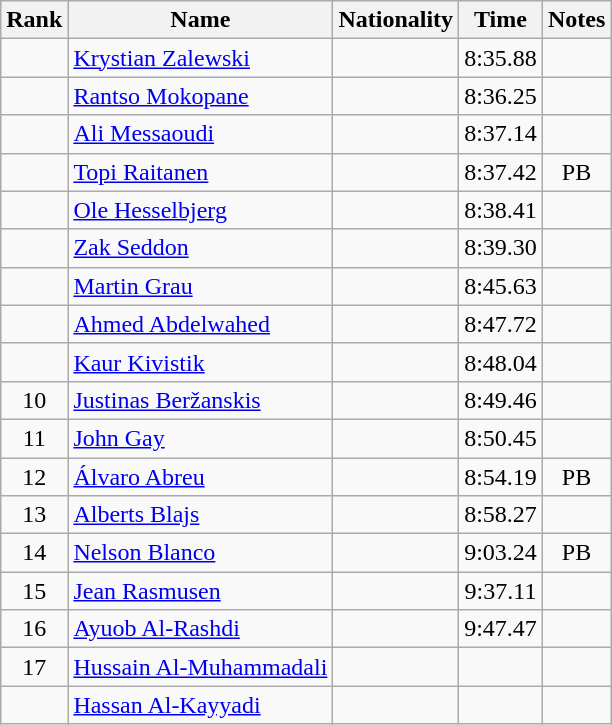<table class="wikitable sortable" style="text-align:center">
<tr>
<th>Rank</th>
<th>Name</th>
<th>Nationality</th>
<th>Time</th>
<th>Notes</th>
</tr>
<tr>
<td></td>
<td align=left><a href='#'>Krystian Zalewski</a></td>
<td align=left></td>
<td>8:35.88</td>
<td></td>
</tr>
<tr>
<td></td>
<td align=left><a href='#'>Rantso Mokopane</a></td>
<td align=left></td>
<td>8:36.25</td>
<td></td>
</tr>
<tr>
<td></td>
<td align=left><a href='#'>Ali Messaoudi</a></td>
<td align=left></td>
<td>8:37.14</td>
<td></td>
</tr>
<tr>
<td></td>
<td align=left><a href='#'>Topi Raitanen</a></td>
<td align=left></td>
<td>8:37.42</td>
<td>PB</td>
</tr>
<tr>
<td></td>
<td align=left><a href='#'>Ole Hesselbjerg</a></td>
<td align=left></td>
<td>8:38.41</td>
<td></td>
</tr>
<tr>
<td></td>
<td align=left><a href='#'>Zak Seddon</a></td>
<td align=left></td>
<td>8:39.30</td>
<td></td>
</tr>
<tr>
<td></td>
<td align=left><a href='#'>Martin Grau</a></td>
<td align=left></td>
<td>8:45.63</td>
<td></td>
</tr>
<tr>
<td></td>
<td align=left><a href='#'>Ahmed Abdelwahed</a></td>
<td align=left></td>
<td>8:47.72</td>
<td></td>
</tr>
<tr>
<td></td>
<td align=left><a href='#'>Kaur Kivistik</a></td>
<td align=left></td>
<td>8:48.04</td>
<td></td>
</tr>
<tr>
<td>10</td>
<td align=left><a href='#'>Justinas Beržanskis</a></td>
<td align=left></td>
<td>8:49.46</td>
<td></td>
</tr>
<tr>
<td>11</td>
<td align=left><a href='#'>John Gay</a></td>
<td align=left></td>
<td>8:50.45</td>
<td></td>
</tr>
<tr>
<td>12</td>
<td align=left><a href='#'>Álvaro Abreu</a></td>
<td align=left></td>
<td>8:54.19</td>
<td>PB</td>
</tr>
<tr>
<td>13</td>
<td align=left><a href='#'>Alberts Blajs</a></td>
<td align=left></td>
<td>8:58.27</td>
<td></td>
</tr>
<tr>
<td>14</td>
<td align=left><a href='#'>Nelson Blanco</a></td>
<td align=left></td>
<td>9:03.24</td>
<td>PB</td>
</tr>
<tr>
<td>15</td>
<td align=left><a href='#'>Jean Rasmusen</a></td>
<td align=left></td>
<td>9:37.11</td>
<td></td>
</tr>
<tr>
<td>16</td>
<td align=left><a href='#'>Ayuob Al-Rashdi</a></td>
<td align=left></td>
<td>9:47.47</td>
<td></td>
</tr>
<tr>
<td>17</td>
<td align=left><a href='#'>Hussain Al-Muhammadali</a></td>
<td align=left></td>
<td></td>
<td></td>
</tr>
<tr>
<td></td>
<td align=left><a href='#'>Hassan Al-Kayyadi</a></td>
<td align=left></td>
<td></td>
<td></td>
</tr>
</table>
